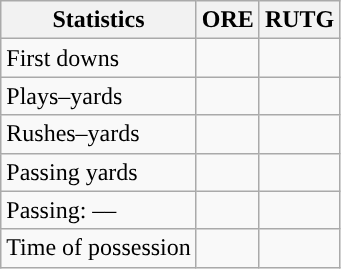<table class="wikitable" style="float:left">
<tr>
<th>Statistics</th>
<th>ORE</th>
<th>RUTG</th>
</tr>
<tr>
<td>First downs</td>
<td></td>
<td></td>
</tr>
<tr>
<td>Plays–yards</td>
<td></td>
<td></td>
</tr>
<tr>
<td>Rushes–yards</td>
<td></td>
<td></td>
</tr>
<tr>
<td>Passing yards</td>
<td></td>
<td></td>
</tr>
<tr>
<td>Passing: ––</td>
<td></td>
<td></td>
</tr>
<tr>
<td>Time of possession</td>
<td></td>
<td></td>
</tr>
</table>
